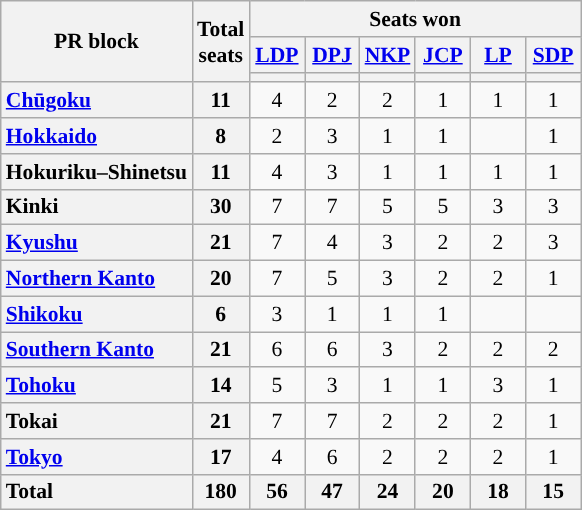<table class="wikitable" style="text-align:center; font-size: 0.9em;">
<tr>
<th rowspan="3">PR block</th>
<th rowspan="3">Total<br>seats</th>
<th colspan="6">Seats won</th>
</tr>
<tr>
<th class="unsortable" style="width:30px"><a href='#'>LDP</a></th>
<th class="unsortable" style="width:30px"><a href='#'>DPJ</a></th>
<th class="unsortable" style="width:30px"><a href='#'>NKP</a></th>
<th class="unsortable" style="width:30px"><a href='#'>JCP</a></th>
<th class="unsortable" style="width:30px"><a href='#'>LP</a></th>
<th class="unsortable" style="width:30px"><a href='#'>SDP</a></th>
</tr>
<tr>
<th style="background:"></th>
<th style="background:"></th>
<th style="background:"></th>
<th style="background:"></th>
<th style="background:"></th>
<th style="background:"></th>
</tr>
<tr>
<th style="text-align: left"><a href='#'>Chūgoku</a></th>
<th>11</th>
<td>4</td>
<td>2</td>
<td>2</td>
<td>1</td>
<td>1</td>
<td>1</td>
</tr>
<tr>
<th style="text-align: left"><a href='#'>Hokkaido</a></th>
<th>8</th>
<td>2</td>
<td>3</td>
<td>1</td>
<td>1</td>
<td></td>
<td>1</td>
</tr>
<tr>
<th style="text-align: left">Hokuriku–Shinetsu</th>
<th>11</th>
<td>4</td>
<td>3</td>
<td>1</td>
<td>1</td>
<td>1</td>
<td>1</td>
</tr>
<tr>
<th style="text-align: left">Kinki</th>
<th>30</th>
<td>7</td>
<td>7</td>
<td>5</td>
<td>5</td>
<td>3</td>
<td>3</td>
</tr>
<tr>
<th style="text-align: left"><a href='#'>Kyushu</a></th>
<th>21</th>
<td>7</td>
<td>4</td>
<td>3</td>
<td>2</td>
<td>2</td>
<td>3</td>
</tr>
<tr>
<th style="text-align: left"><a href='#'>Northern Kanto</a></th>
<th>20</th>
<td>7</td>
<td>5</td>
<td>3</td>
<td>2</td>
<td>2</td>
<td>1</td>
</tr>
<tr>
<th style="text-align: left"><a href='#'>Shikoku</a></th>
<th>6</th>
<td>3</td>
<td>1</td>
<td>1</td>
<td>1</td>
<td></td>
<td></td>
</tr>
<tr>
<th style="text-align: left"><a href='#'>Southern Kanto</a></th>
<th>21</th>
<td>6</td>
<td>6</td>
<td>3</td>
<td>2</td>
<td>2</td>
<td>2</td>
</tr>
<tr>
<th style="text-align: left"><a href='#'>Tohoku</a></th>
<th>14</th>
<td>5</td>
<td>3</td>
<td>1</td>
<td>1</td>
<td>3</td>
<td>1</td>
</tr>
<tr>
<th style="text-align: left">Tokai</th>
<th>21</th>
<td>7</td>
<td>7</td>
<td>2</td>
<td>2</td>
<td>2</td>
<td>1</td>
</tr>
<tr>
<th style="text-align: left"><a href='#'>Tokyo</a></th>
<th>17</th>
<td>4</td>
<td>6</td>
<td>2</td>
<td>2</td>
<td>2</td>
<td>1</td>
</tr>
<tr class="sortbottom">
<th style="text-align: left">Total</th>
<th>180</th>
<th>56</th>
<th>47</th>
<th>24</th>
<th>20</th>
<th>18</th>
<th>15</th>
</tr>
</table>
